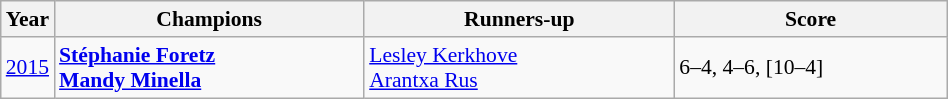<table class="wikitable" style="font-size:90%">
<tr>
<th>Year</th>
<th width="200">Champions</th>
<th width="200">Runners-up</th>
<th width="175">Score</th>
</tr>
<tr>
<td><a href='#'>2015</a></td>
<td> <strong><a href='#'>Stéphanie Foretz</a></strong> <br>  <strong><a href='#'>Mandy Minella</a></strong></td>
<td> <a href='#'>Lesley Kerkhove</a> <br>  <a href='#'>Arantxa Rus</a></td>
<td>6–4, 4–6, [10–4]</td>
</tr>
</table>
